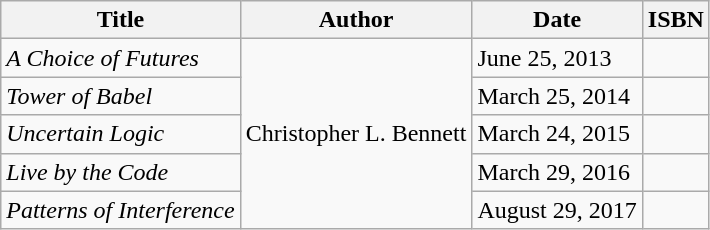<table class="wikitable">
<tr>
<th>Title</th>
<th>Author</th>
<th>Date</th>
<th>ISBN</th>
</tr>
<tr>
<td><em>A Choice of Futures</em></td>
<td rowspan="5">Christopher L. Bennett</td>
<td>June 25, 2013</td>
<td></td>
</tr>
<tr>
<td><em>Tower of Babel</em></td>
<td>March 25, 2014</td>
<td></td>
</tr>
<tr>
<td><em>Uncertain Logic</em></td>
<td>March 24, 2015</td>
<td></td>
</tr>
<tr>
<td><em>Live by the Code</em></td>
<td>March 29, 2016</td>
<td></td>
</tr>
<tr>
<td><em>Patterns of Interference</em></td>
<td>August 29, 2017</td>
<td></td>
</tr>
</table>
